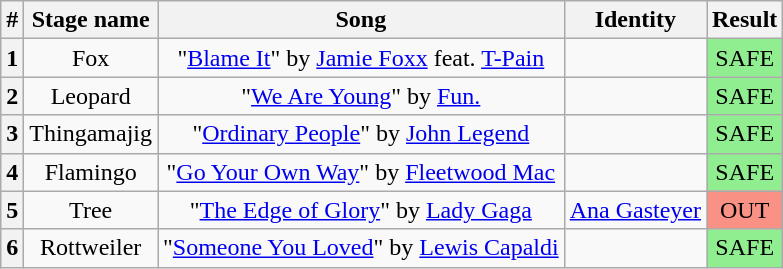<table class="wikitable plainrowheaders" style="text-align: center;">
<tr>
<th>#</th>
<th>Stage name</th>
<th>Song</th>
<th>Identity</th>
<th>Result</th>
</tr>
<tr>
<th>1</th>
<td>Fox</td>
<td>"<a href='#'>Blame It</a>" by <a href='#'>Jamie Foxx</a> feat. <a href='#'>T-Pain</a></td>
<td></td>
<td bgcolor=lightgreen>SAFE</td>
</tr>
<tr>
<th>2</th>
<td>Leopard</td>
<td>"<a href='#'>We Are Young</a>" by <a href='#'>Fun.</a></td>
<td></td>
<td bgcolor=lightgreen>SAFE</td>
</tr>
<tr>
<th>3</th>
<td>Thingamajig</td>
<td>"<a href='#'>Ordinary People</a>" by <a href='#'>John Legend</a></td>
<td></td>
<td bgcolor=lightgreen>SAFE</td>
</tr>
<tr>
<th>4</th>
<td>Flamingo</td>
<td>"<a href='#'>Go Your Own Way</a>" by <a href='#'>Fleetwood Mac</a></td>
<td></td>
<td bgcolor=lightgreen>SAFE</td>
</tr>
<tr>
<th>5</th>
<td>Tree</td>
<td>"<a href='#'>The Edge of Glory</a>" by <a href='#'>Lady Gaga</a></td>
<td><a href='#'>Ana Gasteyer</a></td>
<td bgcolor=#F99185>OUT</td>
</tr>
<tr>
<th>6</th>
<td>Rottweiler</td>
<td>"<a href='#'>Someone You Loved</a>" by <a href='#'>Lewis Capaldi</a></td>
<td></td>
<td bgcolor=lightgreen>SAFE</td>
</tr>
</table>
